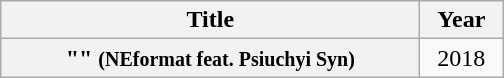<table class="wikitable plainrowheaders" style="text-align:center;">
<tr>
<th scope="col" style="width:17em;">Title</th>
<th scope="col" style="width:3em;">Year</th>
</tr>
<tr>
<th scope="row">"" <small>(NEformat feat. Psiuchyi Syn)</small></th>
<td>2018</td>
</tr>
</table>
